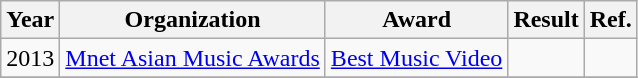<table class="wikitable plainrowheaders">
<tr>
<th scope="col">Year</th>
<th scope="col">Organization</th>
<th scope="col">Award</th>
<th scope="col">Result</th>
<th>Ref.</th>
</tr>
<tr>
<td rowspan="1">2013</td>
<td><a href='#'>Mnet Asian Music Awards</a></td>
<td><a href='#'>Best Music Video</a></td>
<td></td>
<td align="center" rowspan="1"></td>
</tr>
<tr>
</tr>
</table>
